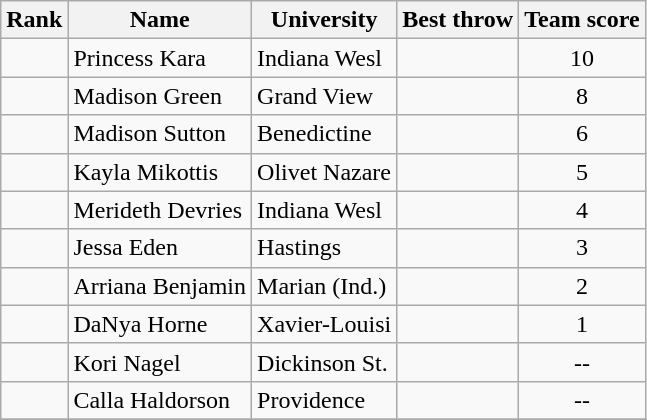<table class="wikitable sortable" style="text-align:center">
<tr>
<th>Rank</th>
<th>Name</th>
<th>University</th>
<th>Best throw</th>
<th>Team score</th>
</tr>
<tr>
<td></td>
<td align=left>Princess Kara</td>
<td align="left">Indiana Wesl</td>
<td><strong></strong></td>
<td>10</td>
</tr>
<tr>
<td></td>
<td align=left>Madison Green</td>
<td align="left">Grand View</td>
<td><strong></strong></td>
<td>8</td>
</tr>
<tr>
<td></td>
<td align=left>Madison Sutton</td>
<td align="left">Benedictine</td>
<td><strong></strong></td>
<td>6</td>
</tr>
<tr>
<td></td>
<td align=left>Kayla Mikottis</td>
<td align="left">Olivet Nazare</td>
<td><strong></strong></td>
<td>5</td>
</tr>
<tr>
<td></td>
<td align=left>Merideth Devries</td>
<td align="left">Indiana Wesl</td>
<td><strong></strong></td>
<td>4</td>
</tr>
<tr>
<td></td>
<td align=left>Jessa Eden</td>
<td align="left">Hastings</td>
<td><strong></strong></td>
<td>3</td>
</tr>
<tr>
<td></td>
<td align=left>Arriana Benjamin</td>
<td align="left">Marian (Ind.)</td>
<td><strong></strong></td>
<td>2</td>
</tr>
<tr>
<td></td>
<td align=left>DaNya Horne</td>
<td align="left">Xavier-Louisi</td>
<td><strong></strong></td>
<td>1</td>
</tr>
<tr>
<td></td>
<td align=left>Kori Nagel</td>
<td align="left">Dickinson St.</td>
<td><strong></strong></td>
<td>--</td>
</tr>
<tr>
<td></td>
<td align=left>Calla Haldorson</td>
<td align="left">Providence</td>
<td><strong></strong></td>
<td>--</td>
</tr>
<tr>
</tr>
</table>
